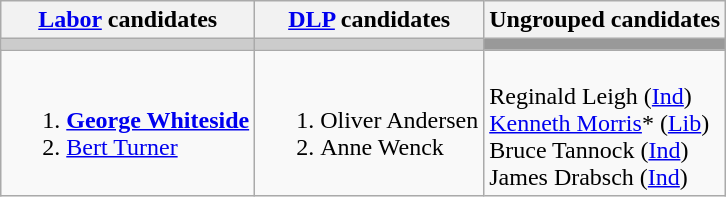<table class="wikitable">
<tr>
<th><a href='#'>Labor</a> candidates</th>
<th><a href='#'>DLP</a> candidates</th>
<th>Ungrouped candidates</th>
</tr>
<tr bgcolor="#cccccc">
<td></td>
<td></td>
<td bgcolor="#999999"></td>
</tr>
<tr>
<td valign=top><br><ol><li><strong><a href='#'>George Whiteside</a></strong></li><li><a href='#'>Bert Turner</a></li></ol></td>
<td valign=top><br><ol><li>Oliver Andersen</li><li>Anne Wenck</li></ol></td>
<td><br>Reginald Leigh (<a href='#'>Ind</a>)<br>
<a href='#'>Kenneth Morris</a>* (<a href='#'>Lib</a>)<br>
Bruce Tannock (<a href='#'>Ind</a>)<br>
James Drabsch (<a href='#'>Ind</a>)</td>
</tr>
</table>
